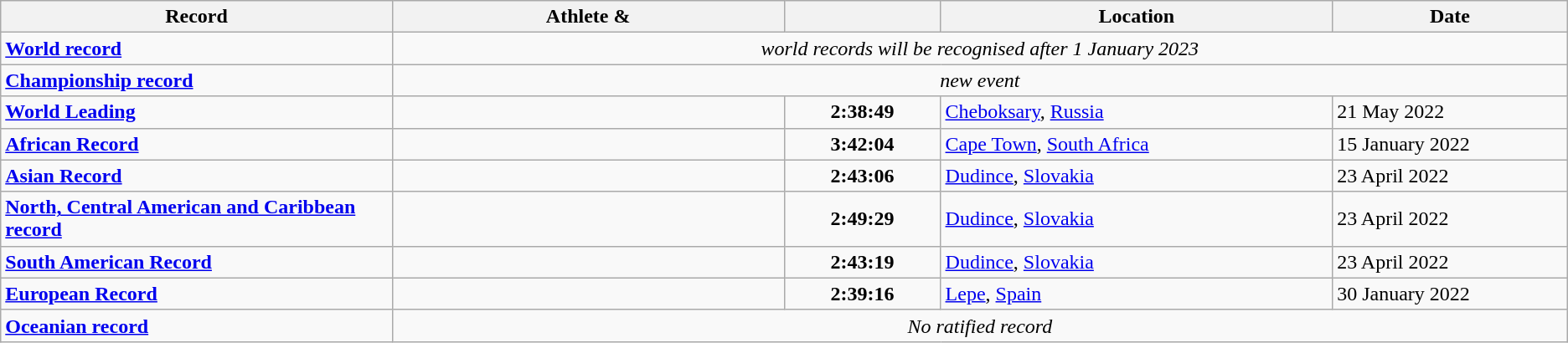<table class="wikitable">
<tr>
<th width=25% align=center>Record</th>
<th width=25% align=center>Athlete & </th>
<th width=10% align=center></th>
<th width=25% align=center>Location</th>
<th width=15% align=center>Date</th>
</tr>
<tr>
<td><strong><a href='#'>World record</a></strong></td>
<td colspan=4 align=center><em>world records will be recognised after 1 January 2023</em></td>
</tr>
<tr>
<td><strong><a href='#'>Championship record</a></strong></td>
<td colspan=4 align=center><em>new event</em></td>
</tr>
<tr>
<td><strong><a href='#'>World Leading</a></strong></td>
<td></td>
<td align=center><strong>2:38:49</strong></td>
<td><a href='#'>Cheboksary</a>, <a href='#'>Russia</a></td>
<td>21 May 2022</td>
</tr>
<tr>
<td><strong><a href='#'>African Record</a></strong></td>
<td></td>
<td align=center><strong>3:42:04</strong></td>
<td><a href='#'>Cape Town</a>, <a href='#'>South Africa</a></td>
<td>15 January 2022</td>
</tr>
<tr>
<td><strong><a href='#'>Asian Record</a></strong></td>
<td></td>
<td align=center><strong>2:43:06</strong></td>
<td><a href='#'>Dudince</a>, <a href='#'>Slovakia</a></td>
<td>23 April 2022</td>
</tr>
<tr>
<td><strong><a href='#'>North, Central American and Caribbean record</a></strong></td>
<td></td>
<td align=center><strong>2:49:29</strong></td>
<td><a href='#'>Dudince</a>, <a href='#'>Slovakia</a></td>
<td>23 April 2022</td>
</tr>
<tr>
<td><strong><a href='#'>South American Record</a></strong></td>
<td></td>
<td align=center><strong>2:43:19</strong></td>
<td><a href='#'>Dudince</a>, <a href='#'>Slovakia</a></td>
<td>23 April 2022</td>
</tr>
<tr>
<td><strong><a href='#'>European Record</a></strong></td>
<td></td>
<td align=center><strong>2:39:16</strong></td>
<td><a href='#'>Lepe</a>, <a href='#'>Spain</a></td>
<td>30 January 2022</td>
</tr>
<tr>
<td><strong><a href='#'>Oceanian record</a></strong></td>
<td colspan=4 align=center><em>No ratified record</em></td>
</tr>
</table>
